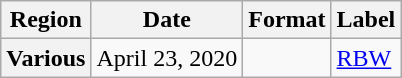<table class="wikitable plainrowheaders">
<tr>
<th>Region</th>
<th>Date</th>
<th>Format</th>
<th>Label</th>
</tr>
<tr>
<th scope="row">Various</th>
<td>April 23, 2020</td>
<td></td>
<td><a href='#'>RBW</a></td>
</tr>
</table>
